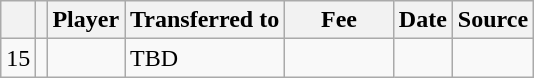<table class="wikitable plainrowheaders sortable">
<tr>
<th></th>
<th></th>
<th scope=col>Player</th>
<th>Transferred to</th>
<th !scope=col; style="width: 65px;">Fee</th>
<th scope=col>Date</th>
<th scope=col>Source</th>
</tr>
<tr>
<td align=center>15</td>
<td align=center></td>
<td></td>
<td>TBD</td>
<td></td>
<td></td>
<td></td>
</tr>
</table>
